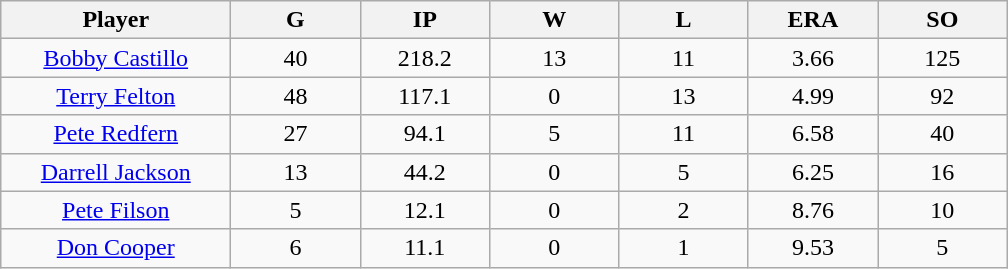<table class="wikitable sortable">
<tr>
<th bgcolor="#DDDDFF" width="16%">Player</th>
<th bgcolor="#DDDDFF" width="9%">G</th>
<th bgcolor="#DDDDFF" width="9%">IP</th>
<th bgcolor="#DDDDFF" width="9%">W</th>
<th bgcolor="#DDDDFF" width="9%">L</th>
<th bgcolor="#DDDDFF" width="9%">ERA</th>
<th bgcolor="#DDDDFF" width="9%">SO</th>
</tr>
<tr align="center">
<td><a href='#'>Bobby Castillo</a></td>
<td>40</td>
<td>218.2</td>
<td>13</td>
<td>11</td>
<td>3.66</td>
<td>125</td>
</tr>
<tr align="center">
<td><a href='#'>Terry Felton</a></td>
<td>48</td>
<td>117.1</td>
<td>0</td>
<td>13</td>
<td>4.99</td>
<td>92</td>
</tr>
<tr align=center>
<td><a href='#'>Pete Redfern</a></td>
<td>27</td>
<td>94.1</td>
<td>5</td>
<td>11</td>
<td>6.58</td>
<td>40</td>
</tr>
<tr align="center">
<td><a href='#'>Darrell Jackson</a></td>
<td>13</td>
<td>44.2</td>
<td>0</td>
<td>5</td>
<td>6.25</td>
<td>16</td>
</tr>
<tr align="center">
<td><a href='#'>Pete Filson</a></td>
<td>5</td>
<td>12.1</td>
<td>0</td>
<td>2</td>
<td>8.76</td>
<td>10</td>
</tr>
<tr align=center>
<td><a href='#'>Don Cooper</a></td>
<td>6</td>
<td>11.1</td>
<td>0</td>
<td>1</td>
<td>9.53</td>
<td>5</td>
</tr>
</table>
